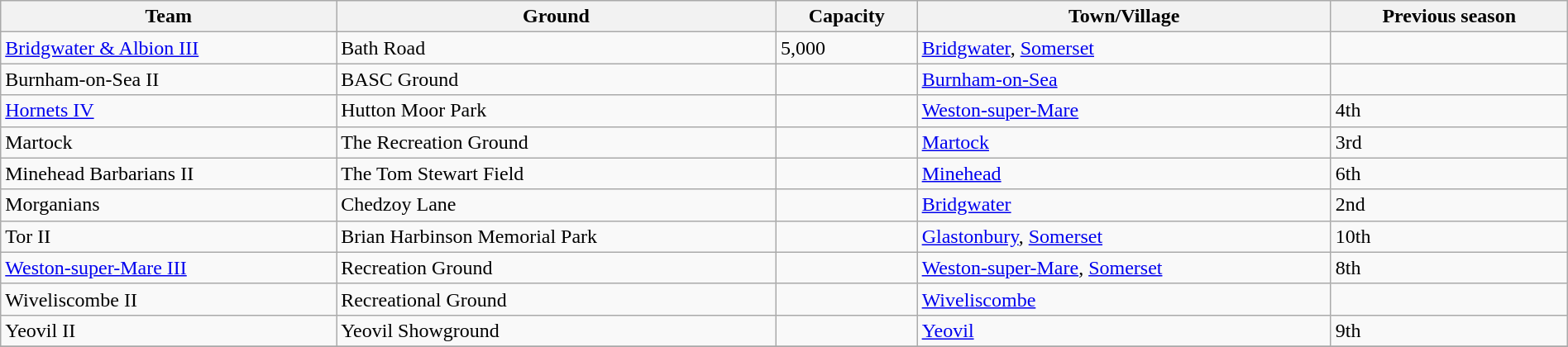<table class="wikitable sortable" width=100%>
<tr>
<th>Team</th>
<th>Ground</th>
<th>Capacity</th>
<th>Town/Village</th>
<th>Previous season</th>
</tr>
<tr>
<td><a href='#'>Bridgwater & Albion III</a></td>
<td>Bath Road</td>
<td>5,000</td>
<td><a href='#'>Bridgwater</a>, <a href='#'>Somerset</a></td>
<td></td>
</tr>
<tr>
<td>Burnham-on-Sea II</td>
<td>BASC Ground</td>
<td></td>
<td><a href='#'>Burnham-on-Sea</a></td>
<td></td>
</tr>
<tr>
<td><a href='#'>Hornets IV</a></td>
<td>Hutton Moor Park</td>
<td></td>
<td><a href='#'>Weston-super-Mare</a></td>
<td>4th</td>
</tr>
<tr>
<td>Martock</td>
<td>The Recreation Ground</td>
<td></td>
<td><a href='#'>Martock</a></td>
<td>3rd</td>
</tr>
<tr>
<td>Minehead Barbarians II</td>
<td>The Tom Stewart Field</td>
<td></td>
<td><a href='#'>Minehead</a></td>
<td>6th</td>
</tr>
<tr>
<td>Morganians</td>
<td>Chedzoy Lane</td>
<td></td>
<td><a href='#'>Bridgwater</a></td>
<td>2nd</td>
</tr>
<tr>
<td>Tor II</td>
<td>Brian Harbinson Memorial Park</td>
<td></td>
<td><a href='#'>Glastonbury</a>, <a href='#'>Somerset</a></td>
<td>10th</td>
</tr>
<tr>
<td><a href='#'>Weston-super-Mare III</a></td>
<td>Recreation Ground</td>
<td></td>
<td><a href='#'>Weston-super-Mare</a>, <a href='#'>Somerset</a></td>
<td>8th</td>
</tr>
<tr>
<td>Wiveliscombe II</td>
<td>Recreational Ground</td>
<td></td>
<td><a href='#'>Wiveliscombe</a></td>
<td></td>
</tr>
<tr>
<td>Yeovil II</td>
<td>Yeovil Showground</td>
<td></td>
<td><a href='#'>Yeovil</a></td>
<td>9th</td>
</tr>
<tr>
</tr>
</table>
